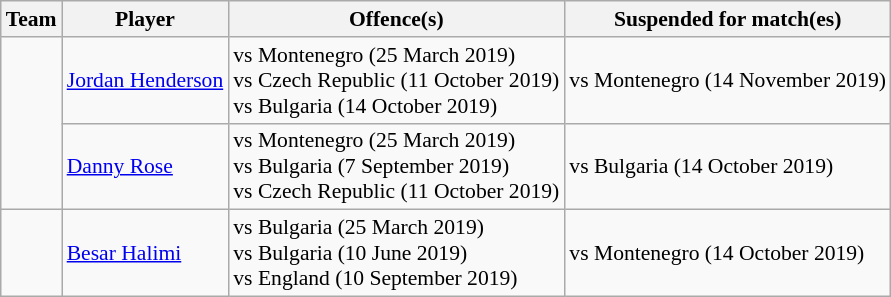<table class="wikitable" style="font-size:90%">
<tr>
<th>Team</th>
<th>Player</th>
<th>Offence(s)</th>
<th>Suspended for match(es)</th>
</tr>
<tr>
<td rowspan=2></td>
<td><a href='#'>Jordan Henderson</a></td>
<td> vs Montenegro (25 March 2019)<br> vs Czech Republic (11 October 2019)<br> vs Bulgaria (14 October 2019)</td>
<td>vs Montenegro (14 November 2019)</td>
</tr>
<tr>
<td><a href='#'>Danny Rose</a></td>
<td> vs Montenegro (25 March 2019)<br> vs Bulgaria (7 September 2019)<br> vs Czech Republic (11 October 2019)</td>
<td>vs Bulgaria (14 October 2019)</td>
</tr>
<tr>
<td></td>
<td><a href='#'>Besar Halimi</a></td>
<td> vs Bulgaria (25 March 2019)<br> vs Bulgaria (10 June 2019)<br> vs England (10 September 2019)</td>
<td>vs Montenegro (14 October 2019)</td>
</tr>
</table>
